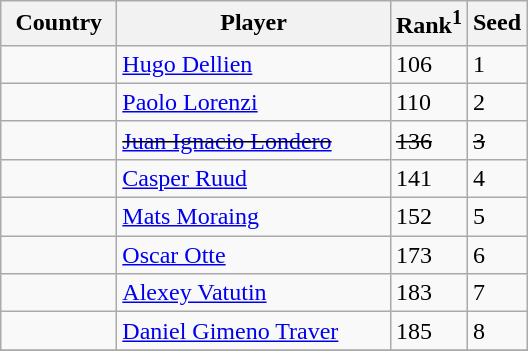<table class="sortable wikitable">
<tr>
<th width="70">Country</th>
<th width="175">Player</th>
<th>Rank<sup>1</sup></th>
<th>Seed</th>
</tr>
<tr>
<td></td>
<td><a href='#'>Hugo Dellien</a></td>
<td>106</td>
<td>1</td>
</tr>
<tr>
<td></td>
<td><a href='#'>Paolo Lorenzi</a></td>
<td>110</td>
<td>2</td>
</tr>
<tr>
<td><s></s></td>
<td><s><a href='#'>Juan Ignacio Londero</a></s></td>
<td><s>136</s></td>
<td><s>3</s></td>
</tr>
<tr>
<td></td>
<td><a href='#'>Casper Ruud</a></td>
<td>141</td>
<td>4</td>
</tr>
<tr>
<td></td>
<td><a href='#'>Mats Moraing</a></td>
<td>152</td>
<td>5</td>
</tr>
<tr>
<td></td>
<td><a href='#'>Oscar Otte</a></td>
<td>173</td>
<td>6</td>
</tr>
<tr>
<td></td>
<td><a href='#'>Alexey Vatutin</a></td>
<td>183</td>
<td>7</td>
</tr>
<tr>
<td></td>
<td><a href='#'>Daniel Gimeno Traver</a></td>
<td>185</td>
<td>8</td>
</tr>
<tr>
</tr>
</table>
